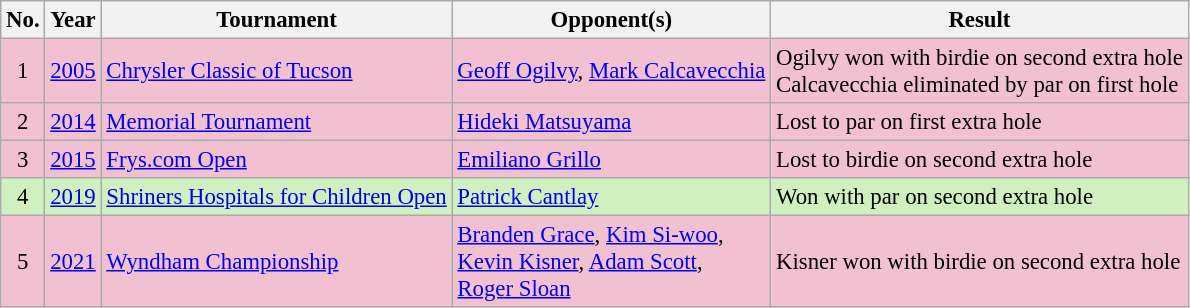<table class="wikitable" style="font-size:95%;">
<tr>
<th>No.</th>
<th>Year</th>
<th>Tournament</th>
<th>Opponent(s)</th>
<th>Result</th>
</tr>
<tr style="background:#F2C1D1;">
<td align=center>1</td>
<td align=center><a href='#'>2005</a></td>
<td><a href='#'>Chrysler Classic of Tucson</a></td>
<td> <a href='#'>Geoff Ogilvy</a>,  <a href='#'>Mark Calcavecchia</a></td>
<td>Ogilvy won with birdie on second extra hole<br>Calcavecchia eliminated by par on first hole</td>
</tr>
<tr style="background:#F2C1D1;">
<td align=center>2</td>
<td align=center><a href='#'>2014</a></td>
<td><a href='#'>Memorial Tournament</a></td>
<td> <a href='#'>Hideki Matsuyama</a></td>
<td>Lost to par on first extra hole</td>
</tr>
<tr style="background:#F2C1D1;">
<td align=center>3</td>
<td align=center><a href='#'>2015</a></td>
<td><a href='#'>Frys.com Open</a></td>
<td> <a href='#'>Emiliano Grillo</a></td>
<td>Lost to birdie on second extra hole</td>
</tr>
<tr style="background:#D0F0C0;">
<td align=center>4</td>
<td align=center><a href='#'>2019</a></td>
<td><a href='#'>Shriners Hospitals for Children Open</a></td>
<td> <a href='#'>Patrick Cantlay</a></td>
<td>Won with par on second extra hole</td>
</tr>
<tr style="background:#F2C1D1;">
<td align=center>5</td>
<td><a href='#'>2021</a></td>
<td><a href='#'>Wyndham Championship</a></td>
<td> <a href='#'>Branden Grace</a>,  <a href='#'>Kim Si-woo</a>,<br> <a href='#'>Kevin Kisner</a>,  <a href='#'>Adam Scott</a>,<br> <a href='#'>Roger Sloan</a></td>
<td>Kisner won with birdie on second extra hole</td>
</tr>
</table>
